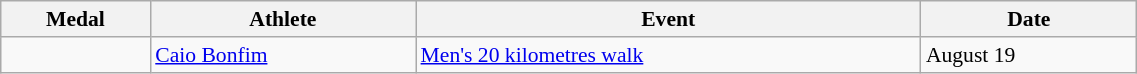<table class="wikitable" style="font-size:90%" width=60%>
<tr>
<th>Medal</th>
<th>Athlete</th>
<th>Event</th>
<th>Date</th>
</tr>
<tr>
<td></td>
<td><a href='#'>Caio Bonfim</a></td>
<td><a href='#'>Men's 20 kilometres walk</a></td>
<td>August 19</td>
</tr>
</table>
